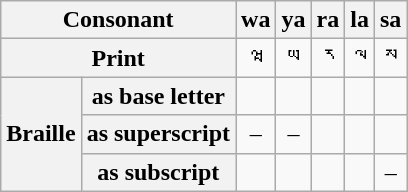<table class="wikitable" style="text-align:center">
<tr>
<th colspan=2>Consonant</th>
<th>wa</th>
<th>ya</th>
<th>ra</th>
<th>la</th>
<th>sa</th>
</tr>
<tr>
<th colspan=2>Print</th>
<td><span>ཝ </span></td>
<td><span>ཡ </span></td>
<td><span>ར </span></td>
<td><span>ལ </span></td>
<td><span>ས </span></td>
</tr>
<tr>
<th rowspan=3>Braille</th>
<th>as base letter</th>
<td></td>
<td></td>
<td></td>
<td></td>
<td></td>
</tr>
<tr>
<th>as superscript</th>
<td>–</td>
<td>–</td>
<td></td>
<td></td>
<td></td>
</tr>
<tr>
<th>as subscript</th>
<td></td>
<td></td>
<td></td>
<td></td>
<td>–</td>
</tr>
</table>
